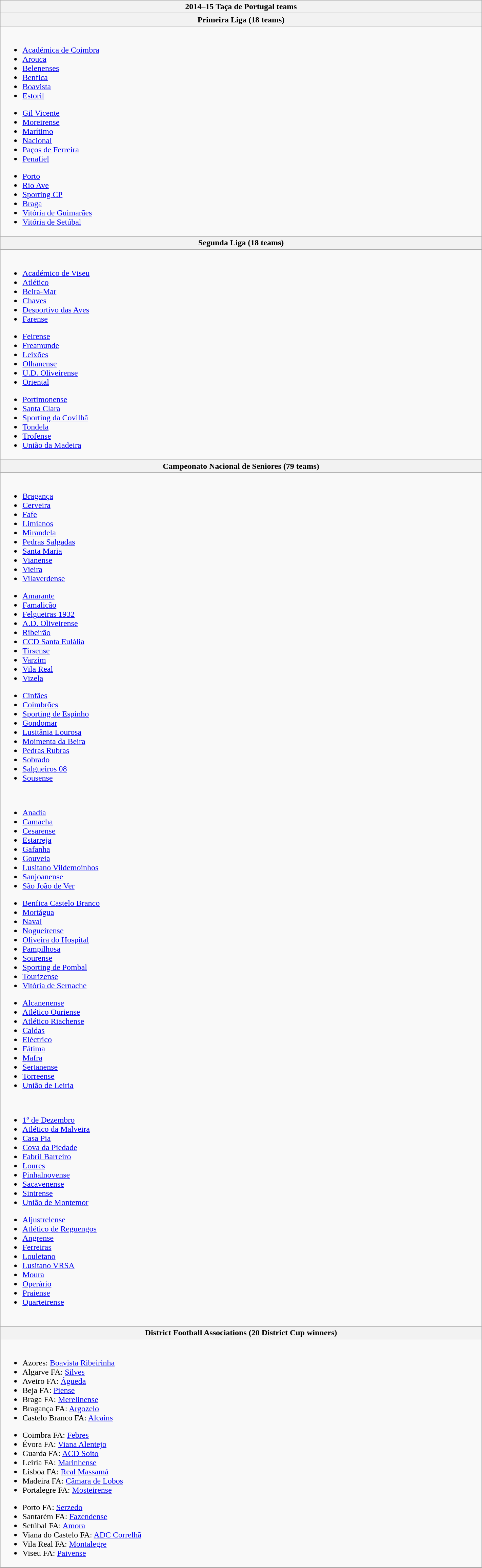<table class="wikitable collapsible collapsed" style="white-space:nowrap; width:75%">
<tr>
<th>2014–15 Taça de Portugal teams</th>
</tr>
<tr>
<th>Primeira Liga (18 teams)</th>
</tr>
<tr>
<td><br>
<ul><li><a href='#'>Académica de Coimbra</a></li><li><a href='#'>Arouca</a></li><li><a href='#'>Belenenses</a></li><li><a href='#'>Benfica</a></li><li><a href='#'>Boavista</a></li><li><a href='#'>Estoril</a></li></ul><ul><li><a href='#'>Gil Vicente</a></li><li><a href='#'>Moreirense</a></li><li><a href='#'>Marítimo</a></li><li><a href='#'>Nacional</a></li><li><a href='#'>Paços de Ferreira</a></li><li><a href='#'>Penafiel</a></li></ul><ul><li><a href='#'>Porto</a></li><li><a href='#'>Rio Ave</a></li><li><a href='#'>Sporting CP</a></li><li><a href='#'>Braga</a></li><li><a href='#'>Vitória de Guimarães</a></li><li><a href='#'>Vitória de Setúbal</a></li></ul></td>
</tr>
<tr>
<th>Segunda Liga (18 teams)</th>
</tr>
<tr>
<td><br>
<ul><li><a href='#'>Académico de Viseu</a></li><li><a href='#'>Atlético</a></li><li><a href='#'>Beira-Mar</a></li><li><a href='#'>Chaves</a></li><li><a href='#'>Desportivo das Aves</a></li><li><a href='#'>Farense</a></li></ul><ul><li><a href='#'>Feirense</a></li><li><a href='#'>Freamunde</a></li><li><a href='#'>Leixões</a></li><li><a href='#'>Olhanense</a></li><li><a href='#'>U.D. Oliveirense</a></li><li><a href='#'>Oriental</a></li></ul><ul><li><a href='#'>Portimonense</a></li><li><a href='#'>Santa Clara</a></li><li><a href='#'>Sporting da Covilhã</a></li><li><a href='#'>Tondela</a></li><li><a href='#'>Trofense</a></li><li><a href='#'>União da Madeira</a></li></ul></td>
</tr>
<tr>
<th>Campeonato Nacional de Seniores (79 teams)</th>
</tr>
<tr>
<td><br>
<ul><li><a href='#'>Bragança</a></li><li><a href='#'>Cerveira</a></li><li><a href='#'>Fafe</a></li><li><a href='#'>Limianos</a></li><li><a href='#'>Mirandela</a></li><li><a href='#'>Pedras Salgadas</a></li><li><a href='#'>Santa Maria</a></li><li><a href='#'>Vianense</a></li><li><a href='#'>Vieira</a></li><li><a href='#'>Vilaverdense</a></li></ul><ul><li><a href='#'>Amarante</a></li><li><a href='#'>Famalicão</a></li><li><a href='#'>Felgueiras 1932</a></li><li><a href='#'>A.D. Oliveirense</a></li><li><a href='#'>Ribeirão</a></li><li><a href='#'>CCD Santa Eulália</a></li><li><a href='#'>Tirsense</a></li><li><a href='#'>Varzim</a></li><li><a href='#'>Vila Real</a></li><li><a href='#'>Vizela</a></li></ul><ul><li><a href='#'>Cinfães</a></li><li><a href='#'>Coimbrões</a></li><li><a href='#'>Sporting de Espinho</a></li><li><a href='#'>Gondomar</a></li><li><a href='#'>Lusitânia Lourosa</a></li><li><a href='#'>Moimenta da Beira</a></li><li><a href='#'>Pedras Rubras</a></li><li><a href='#'>Sobrado</a></li><li><a href='#'>Salgueiros 08</a></li><li><a href='#'>Sousense</a></li></ul><br>
<ul><li><a href='#'>Anadia</a></li><li><a href='#'>Camacha</a></li><li><a href='#'>Cesarense</a></li><li><a href='#'>Estarreja</a></li><li><a href='#'>Gafanha</a></li><li><a href='#'>Gouveia</a></li><li><a href='#'>Lusitano Vildemoinhos</a></li><li><a href='#'>Sanjoanense</a></li><li><a href='#'>São João de Ver</a></li></ul><ul><li><a href='#'>Benfica Castelo Branco</a></li><li><a href='#'>Mortágua</a></li><li><a href='#'>Naval</a></li><li><a href='#'>Nogueirense</a></li><li><a href='#'>Oliveira do Hospital</a></li><li><a href='#'>Pampilhosa</a></li><li><a href='#'>Sourense</a></li><li><a href='#'>Sporting de Pombal</a></li><li><a href='#'>Tourizense</a></li><li><a href='#'>Vitória de Sernache</a></li></ul><ul><li><a href='#'>Alcanenense</a></li><li><a href='#'>Atlético Ouriense</a></li><li><a href='#'>Atlético Riachense</a></li><li><a href='#'>Caldas</a></li><li><a href='#'>Eléctrico</a></li><li><a href='#'>Fátima</a></li><li><a href='#'>Mafra</a></li><li><a href='#'>Sertanense</a></li><li><a href='#'>Torreense</a></li><li><a href='#'>União de Leiria</a></li></ul><br>
<ul><li><a href='#'>1º de Dezembro</a></li><li><a href='#'>Atlético da Malveira</a></li><li><a href='#'>Casa Pia</a></li><li><a href='#'>Cova da Piedade</a></li><li><a href='#'>Fabril Barreiro</a></li><li><a href='#'>Loures</a></li><li><a href='#'>Pinhalnovense</a></li><li><a href='#'>Sacavenense</a></li><li><a href='#'>Sintrense</a></li><li><a href='#'>União de Montemor</a></li></ul><ul><li><a href='#'>Aljustrelense</a></li><li><a href='#'>Atlético de Reguengos</a></li><li><a href='#'>Angrense</a></li><li><a href='#'>Ferreiras</a></li><li><a href='#'>Louletano</a></li><li><a href='#'>Lusitano VRSA</a></li><li><a href='#'>Moura</a></li><li><a href='#'>Operário</a></li><li><a href='#'>Praiense</a></li><li><a href='#'>Quarteirense</a></li></ul><br></td>
</tr>
<tr>
<th>District Football Associations (20 District Cup winners)</th>
</tr>
<tr>
<td><br>
<ul><li>Azores: <a href='#'>Boavista Ribeirinha</a></li><li>Algarve FA: <a href='#'>Silves</a></li><li>Aveiro FA: <a href='#'>Águeda</a></li><li>Beja FA: <a href='#'>Piense</a></li><li>Braga FA: <a href='#'>Merelinense</a></li><li>Bragança FA: <a href='#'>Argozelo</a></li><li>Castelo Branco FA: <a href='#'>Alcains</a></li></ul><ul><li>Coimbra FA: <a href='#'>Febres</a></li><li>Évora FA: <a href='#'>Viana Alentejo</a></li><li>Guarda FA: <a href='#'>ACD Soito</a></li><li>Leiria FA: <a href='#'>Marinhense</a></li><li>Lisboa FA: <a href='#'>Real Massamá</a></li><li>Madeira FA: <a href='#'>Câmara de Lobos</a></li><li>Portalegre FA: <a href='#'>Mosteirense</a></li></ul><ul><li>Porto FA: <a href='#'>Serzedo</a></li><li>Santarém FA: <a href='#'>Fazendense</a></li><li>Setúbal FA: <a href='#'>Amora</a></li><li>Viana do Castelo FA: <a href='#'>ADC Correlhã</a></li><li>Vila Real FA: <a href='#'>Montalegre</a></li><li>Viseu FA: <a href='#'>Paivense</a></li></ul></td>
</tr>
</table>
